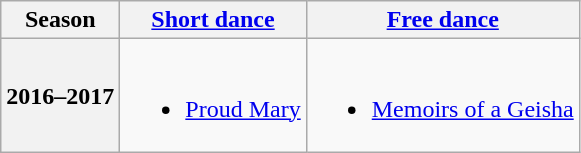<table class=wikitable style=text-align:center>
<tr>
<th>Season</th>
<th><a href='#'>Short dance</a></th>
<th><a href='#'>Free dance</a></th>
</tr>
<tr>
<th>2016–2017</th>
<td><br><ul><li><a href='#'>Proud Mary</a> <br></li></ul></td>
<td><br><ul><li><a href='#'>Memoirs of a Geisha</a> <br></li></ul></td>
</tr>
</table>
